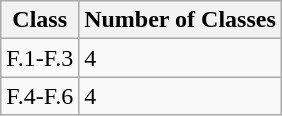<table class="wikitable">
<tr>
<th>Class</th>
<th>Number of Classes</th>
</tr>
<tr>
<td>F.1-F.3</td>
<td>4</td>
</tr>
<tr>
<td>F.4-F.6</td>
<td>4</td>
</tr>
</table>
